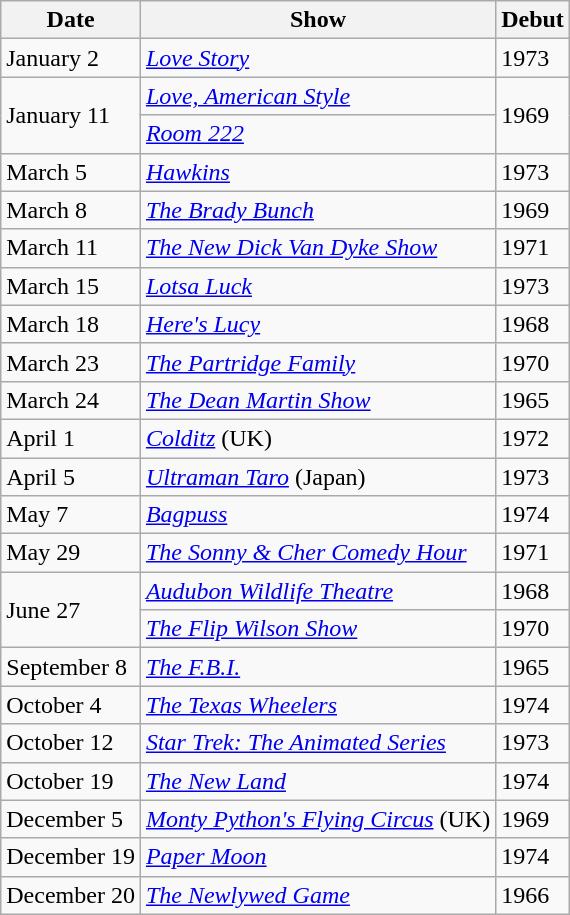<table class="wikitable">
<tr>
<th>Date</th>
<th>Show</th>
<th>Debut</th>
</tr>
<tr>
<td>January 2</td>
<td><em><a href='#'>Love Story</a></em></td>
<td>1973</td>
</tr>
<tr>
<td rowspan="2">January 11</td>
<td><em><a href='#'>Love, American Style</a></em></td>
<td rowspan="2">1969</td>
</tr>
<tr>
<td><em><a href='#'>Room 222</a></em></td>
</tr>
<tr>
<td>March 5</td>
<td><em><a href='#'>Hawkins</a></em></td>
<td>1973</td>
</tr>
<tr>
<td>March 8</td>
<td><em><a href='#'>The Brady Bunch</a></em></td>
<td>1969</td>
</tr>
<tr>
<td>March 11</td>
<td><em><a href='#'>The New Dick Van Dyke Show</a></em></td>
<td>1971</td>
</tr>
<tr>
<td>March 15</td>
<td><em><a href='#'>Lotsa Luck</a></em></td>
<td>1973</td>
</tr>
<tr>
<td>March 18</td>
<td><em><a href='#'>Here's Lucy</a></em></td>
<td>1968</td>
</tr>
<tr>
<td>March 23</td>
<td><em><a href='#'>The Partridge Family</a></em></td>
<td>1970</td>
</tr>
<tr>
<td>March 24</td>
<td><em><a href='#'>The Dean Martin Show</a></em></td>
<td>1965</td>
</tr>
<tr>
<td>April 1</td>
<td><em><a href='#'>Colditz</a></em> (UK)</td>
<td>1972</td>
</tr>
<tr>
<td>April 5</td>
<td><em><a href='#'>Ultraman Taro</a></em> (Japan)</td>
<td>1973</td>
</tr>
<tr>
<td>May 7</td>
<td><em><a href='#'>Bagpuss</a></em></td>
<td>1974</td>
</tr>
<tr>
<td>May 29</td>
<td><em><a href='#'>The Sonny & Cher Comedy Hour</a></em></td>
<td>1971</td>
</tr>
<tr>
<td rowspan="2">June 27</td>
<td><em><a href='#'>Audubon Wildlife Theatre</a></em></td>
<td>1968</td>
</tr>
<tr>
<td><em><a href='#'>The Flip Wilson Show</a></em></td>
<td>1970</td>
</tr>
<tr>
<td>September 8</td>
<td><em><a href='#'>The F.B.I.</a></em></td>
<td>1965</td>
</tr>
<tr>
<td>October 4</td>
<td><em><a href='#'>The Texas Wheelers</a></em></td>
<td>1974</td>
</tr>
<tr>
<td>October 12</td>
<td><em><a href='#'>Star Trek: The Animated Series</a></em></td>
<td>1973</td>
</tr>
<tr>
<td>October 19</td>
<td><em><a href='#'>The New Land</a></em></td>
<td>1974</td>
</tr>
<tr>
<td>December 5</td>
<td><em><a href='#'>Monty Python's Flying Circus</a></em> (UK)</td>
<td>1969</td>
</tr>
<tr>
<td>December 19</td>
<td><em><a href='#'>Paper Moon</a></em></td>
<td>1974</td>
</tr>
<tr>
<td>December 20</td>
<td><em><a href='#'>The Newlywed Game</a></em></td>
<td>1966</td>
</tr>
</table>
